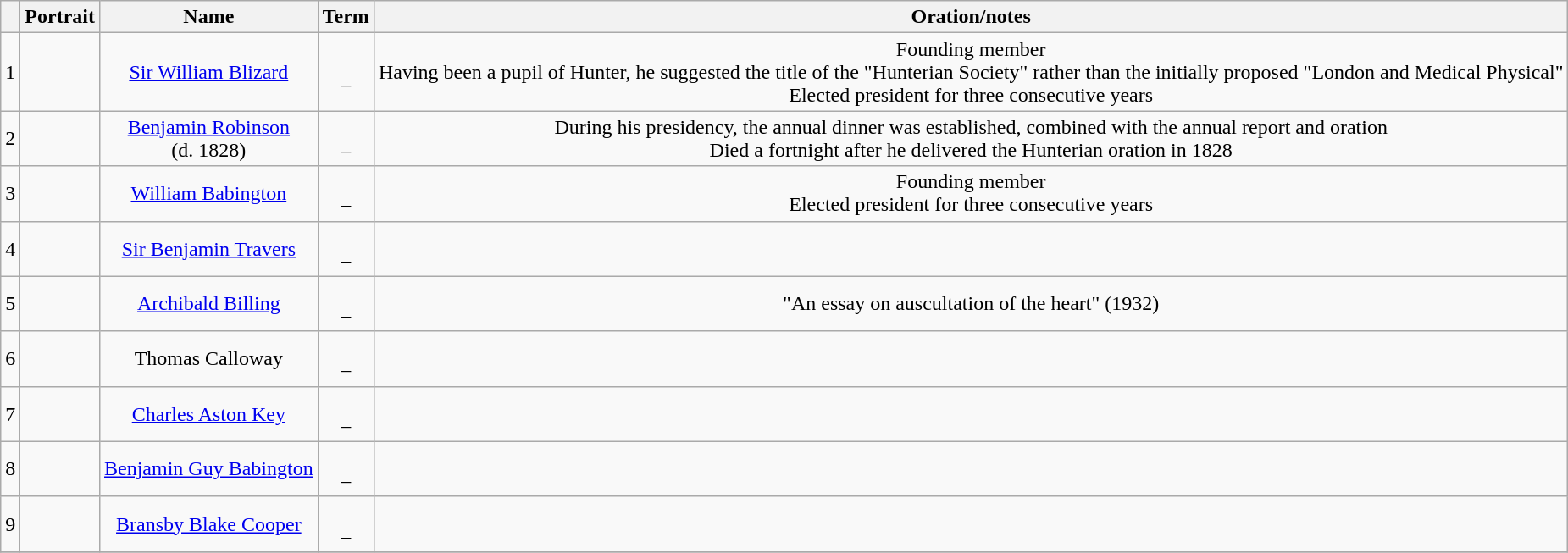<table class="wikitable sortable sticky-header" style=text-align:center;>
<tr>
<th></th>
<th>Portrait</th>
<th>Name<br></th>
<th>Term</th>
<th>Oration/notes</th>
</tr>
<tr>
<td>1</td>
<td></td>
<td><a href='#'>Sir William Blizard</a><br></td>
<td><br>–<br></td>
<td>Founding member<br>Having been a pupil of Hunter, he suggested the title of the "Hunterian Society" rather than the initially proposed "London and Medical Physical"<br>Elected president for three consecutive years</td>
</tr>
<tr>
<td>2</td>
<td></td>
<td><a href='#'>Benjamin Robinson</a><br>(d. 1828)</td>
<td><br>–<br></td>
<td>During his presidency, the annual dinner was established, combined with the annual report and oration<br>Died a fortnight after he delivered the Hunterian oration in 1828</td>
</tr>
<tr>
<td>3</td>
<td></td>
<td><a href='#'>William Babington</a></td>
<td><br>–<br></td>
<td>Founding member<br>Elected president for three consecutive years</td>
</tr>
<tr>
<td>4</td>
<td></td>
<td><a href='#'>Sir Benjamin Travers</a></td>
<td><br>–<br></td>
<td></td>
</tr>
<tr>
<td>5</td>
<td></td>
<td><a href='#'>Archibald Billing</a></td>
<td><br>–<br></td>
<td>"An essay on auscultation of the heart" (1932)</td>
</tr>
<tr>
<td>6</td>
<td></td>
<td>Thomas Calloway</td>
<td><br>–<br></td>
<td></td>
</tr>
<tr>
<td>7</td>
<td></td>
<td><a href='#'>Charles Aston Key</a></td>
<td><br>–<br></td>
<td></td>
</tr>
<tr>
<td>8</td>
<td></td>
<td><a href='#'>Benjamin Guy Babington</a></td>
<td><br>–<br></td>
<td></td>
</tr>
<tr>
<td>9</td>
<td></td>
<td><a href='#'>Bransby Blake Cooper</a></td>
<td><br>–<br></td>
<td></td>
</tr>
<tr>
</tr>
</table>
